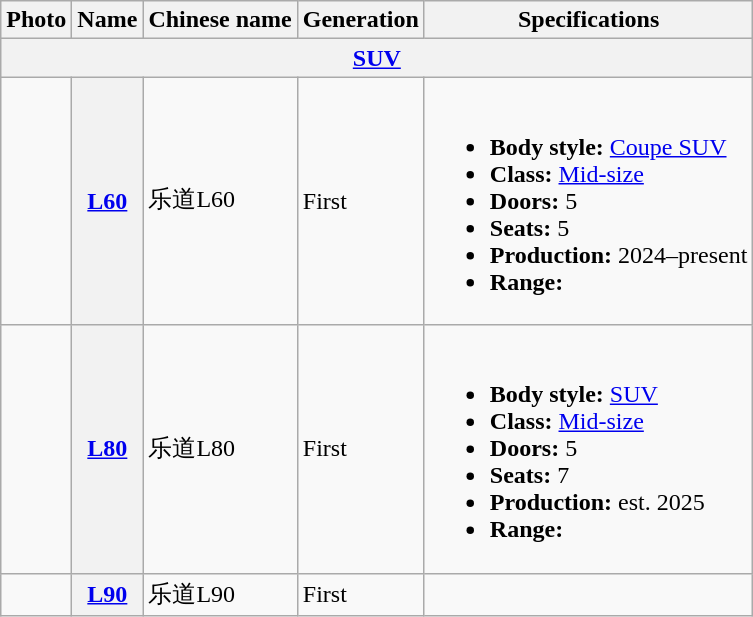<table class="wikitable">
<tr>
<th>Photo</th>
<th>Name</th>
<th>Chinese name</th>
<th>Generation</th>
<th>Specifications</th>
</tr>
<tr>
<th colspan="5"><a href='#'>SUV</a></th>
</tr>
<tr>
<td></td>
<th><a href='#'>L60</a></th>
<td>乐道L60</td>
<td>First</td>
<td {{Plainlist><br><ul><li><strong>Body style:</strong> <a href='#'>Coupe SUV</a></li><li><strong>Class:</strong> <a href='#'>Mid-size</a></li><li><strong>Doors:</strong> 5</li><li><strong>Seats:</strong> 5</li><li><strong>Production:</strong> 2024–present</li><li><strong>Range:</strong></li></ul></td>
</tr>
<tr>
<td></td>
<th><a href='#'>L80</a></th>
<td>乐道L80</td>
<td>First</td>
<td {{Plainlist><br><ul><li><strong>Body style:</strong> <a href='#'>SUV</a></li><li><strong>Class:</strong> <a href='#'>Mid-size</a></li><li><strong>Doors:</strong> 5</li><li><strong>Seats:</strong> 7</li><li><strong>Production:</strong> est. 2025</li><li><strong>Range:</strong></li></ul></td>
</tr>
<tr>
<td></td>
<th><a href='#'>L90</a></th>
<td>乐道L90</td>
<td>First</td>
<td></td>
</tr>
</table>
